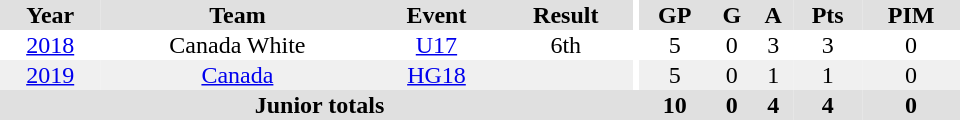<table border="0" cellpadding="1" cellspacing="0" ID="Table3" style="text-align:center; width:40em;">
<tr bgcolor="#e0e0e0">
<th>Year</th>
<th>Team</th>
<th>Event</th>
<th>Result</th>
<th rowspan="98" bgcolor="#ffffff"></th>
<th>GP</th>
<th>G</th>
<th>A</th>
<th>Pts</th>
<th>PIM</th>
</tr>
<tr>
<td><a href='#'>2018</a></td>
<td>Canada White</td>
<td><a href='#'>U17</a></td>
<td>6th</td>
<td>5</td>
<td>0</td>
<td>3</td>
<td>3</td>
<td>0</td>
</tr>
<tr bgcolor="#f0f0f0">
<td><a href='#'>2019</a></td>
<td><a href='#'>Canada</a></td>
<td><a href='#'>HG18</a></td>
<td></td>
<td>5</td>
<td>0</td>
<td>1</td>
<td>1</td>
<td>0</td>
</tr>
<tr bgcolor="#e0e0e0">
<th colspan="5">Junior totals</th>
<th>10</th>
<th>0</th>
<th>4</th>
<th>4</th>
<th>0</th>
</tr>
</table>
